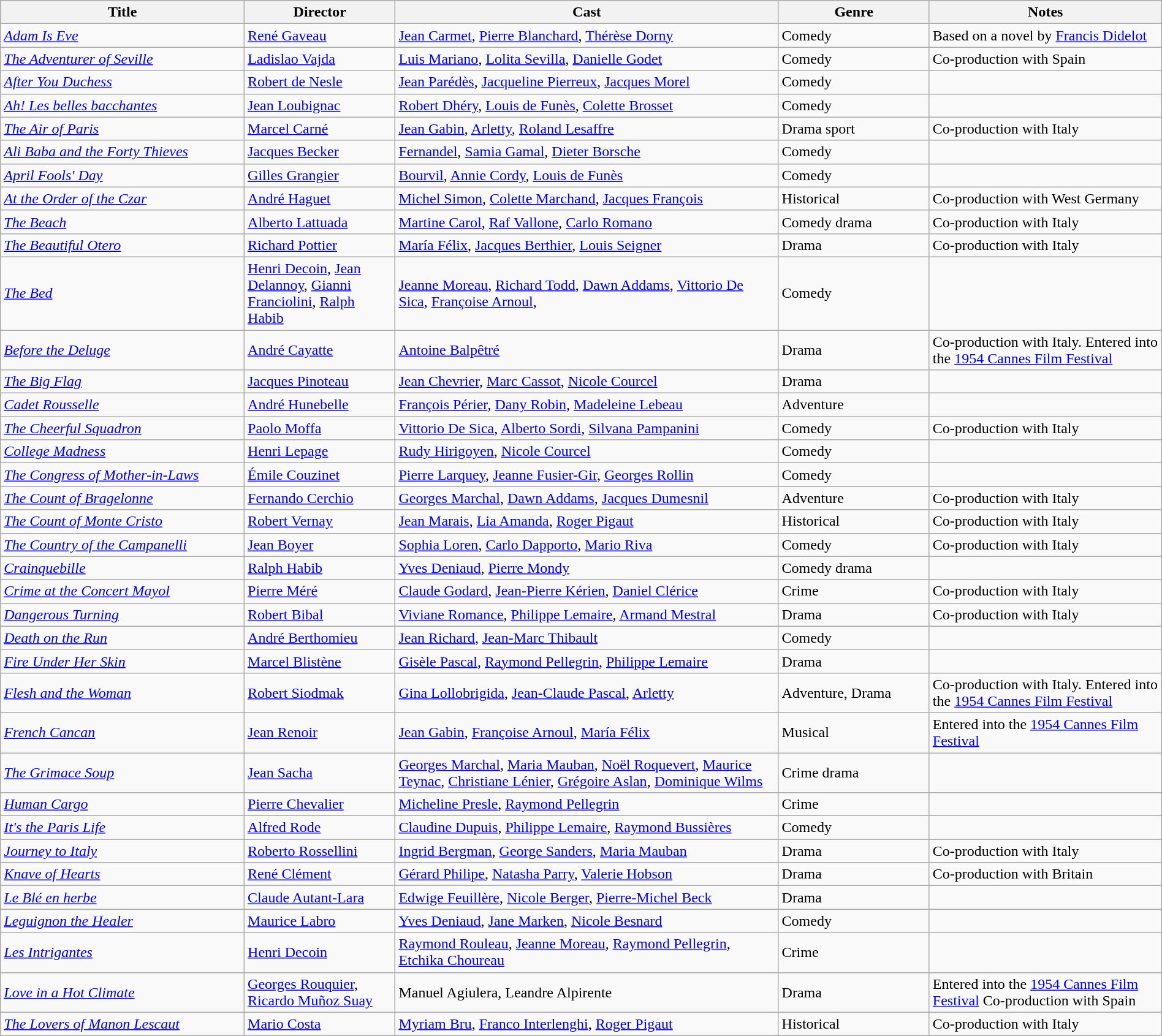<table class="wikitable" style="width:100%;">
<tr>
<th style="width:21%;">Title</th>
<th style="width:13%;">Director</th>
<th style="width:33%;">Cast</th>
<th style="width:13%;">Genre</th>
<th style="width:20%;">Notes</th>
</tr>
<tr>
<td><em><a href='#'>Adam Is Eve</a></em></td>
<td><a href='#'>René Gaveau</a></td>
<td><a href='#'>Jean Carmet</a>, <a href='#'>Pierre Blanchard</a>, <a href='#'>Thérèse Dorny</a></td>
<td>Comedy</td>
<td>Based on a novel by <a href='#'>Francis Didelot</a></td>
</tr>
<tr>
<td><em><a href='#'>The Adventurer of Seville</a></em></td>
<td><a href='#'>Ladislao Vajda</a></td>
<td><a href='#'>Luis Mariano</a>, <a href='#'>Lolita Sevilla</a>, <a href='#'>Danielle Godet</a></td>
<td>Comedy</td>
<td>Co-production with Spain</td>
</tr>
<tr>
<td><em><a href='#'>After You Duchess</a></em></td>
<td><a href='#'>Robert de Nesle</a></td>
<td><a href='#'>Jean Parédès</a>, <a href='#'>Jacqueline Pierreux</a>, <a href='#'>Jacques Morel</a></td>
<td>Comedy</td>
<td></td>
</tr>
<tr>
<td><em><a href='#'>Ah! Les belles bacchantes</a></em></td>
<td><a href='#'>Jean Loubignac</a></td>
<td><a href='#'>Robert Dhéry</a>, <a href='#'>Louis de Funès</a>, <a href='#'>Colette Brosset</a></td>
<td>Comedy</td>
<td></td>
</tr>
<tr>
<td><em><a href='#'>The Air of Paris</a></em></td>
<td><a href='#'>Marcel Carné</a></td>
<td><a href='#'>Jean Gabin</a>, <a href='#'>Arletty</a>, <a href='#'>Roland Lesaffre</a></td>
<td>Drama sport</td>
<td>Co-production with Italy </td>
</tr>
<tr>
<td><em><a href='#'>Ali Baba and the Forty Thieves</a></em></td>
<td><a href='#'>Jacques Becker</a></td>
<td><a href='#'>Fernandel</a>, <a href='#'>Samia Gamal</a>, <a href='#'>Dieter Borsche</a></td>
<td>Comedy</td>
<td></td>
</tr>
<tr>
<td><em><a href='#'>April Fools' Day</a></em></td>
<td><a href='#'>Gilles Grangier</a></td>
<td><a href='#'>Bourvil</a>, <a href='#'>Annie Cordy</a>, <a href='#'>Louis de Funès</a></td>
<td>Comedy</td>
<td></td>
</tr>
<tr>
<td><em><a href='#'>At the Order of the Czar</a></em></td>
<td><a href='#'>André Haguet</a></td>
<td><a href='#'>Michel Simon</a>, <a href='#'>Colette Marchand</a>, <a href='#'>Jacques François</a></td>
<td>Historical</td>
<td>Co-production with West Germany</td>
</tr>
<tr>
<td><em><a href='#'>The Beach</a></em></td>
<td><a href='#'>Alberto Lattuada</a></td>
<td><a href='#'>Martine Carol</a>, <a href='#'>Raf Vallone</a>, <a href='#'>Carlo Romano</a></td>
<td>Comedy drama</td>
<td>Co-production with Italy</td>
</tr>
<tr>
<td><em><a href='#'>The Beautiful Otero</a></em></td>
<td><a href='#'>Richard Pottier</a></td>
<td><a href='#'>María Félix</a>, <a href='#'>Jacques Berthier</a>, <a href='#'>Louis Seigner</a></td>
<td>Drama</td>
<td>Co-production with Italy</td>
</tr>
<tr>
<td><em><a href='#'>The Bed</a></em></td>
<td><a href='#'>Henri Decoin</a>, <a href='#'>Jean Delannoy</a>, <a href='#'>Gianni Franciolini</a>, <a href='#'>Ralph Habib</a></td>
<td><a href='#'>Jeanne Moreau</a>, <a href='#'>Richard Todd</a>, <a href='#'>Dawn Addams</a>, <a href='#'>Vittorio De Sica</a>, <a href='#'>Françoise Arnoul</a>,</td>
<td>Comedy</td>
<td></td>
</tr>
<tr>
<td><em><a href='#'>Before the Deluge</a></em></td>
<td><a href='#'>André Cayatte</a></td>
<td><a href='#'>Antoine Balpêtré</a></td>
<td>Drama</td>
<td>Co-production with Italy. Entered into the <a href='#'>1954 Cannes Film Festival</a></td>
</tr>
<tr>
<td><em><a href='#'>The Big Flag</a></em></td>
<td><a href='#'>Jacques Pinoteau</a></td>
<td><a href='#'>Jean Chevrier</a>, <a href='#'>Marc Cassot</a>, <a href='#'>Nicole Courcel</a></td>
<td>Drama</td>
<td></td>
</tr>
<tr>
<td><em><a href='#'>Cadet Rousselle</a></em></td>
<td><a href='#'>André Hunebelle</a></td>
<td><a href='#'>François Périer</a>, <a href='#'>Dany Robin</a>, <a href='#'>Madeleine Lebeau</a></td>
<td>Adventure</td>
<td></td>
</tr>
<tr>
<td><em><a href='#'>The Cheerful Squadron</a></em></td>
<td><a href='#'>Paolo Moffa</a></td>
<td><a href='#'>Vittorio De Sica</a>, <a href='#'>Alberto Sordi</a>, <a href='#'>Silvana Pampanini</a></td>
<td>Comedy</td>
<td>Co-production with Italy</td>
</tr>
<tr>
<td><em><a href='#'>College Madness</a></em></td>
<td><a href='#'>Henri Lepage</a></td>
<td><a href='#'>Rudy Hirigoyen</a>, <a href='#'>Nicole Courcel</a></td>
<td>Comedy</td>
<td></td>
</tr>
<tr>
<td><em><a href='#'>The Congress of Mother-in-Laws</a></em></td>
<td><a href='#'>Émile Couzinet</a></td>
<td><a href='#'>Pierre Larquey</a>, <a href='#'>Jeanne Fusier-Gir</a>, <a href='#'>Georges Rollin</a></td>
<td>Comedy</td>
<td></td>
</tr>
<tr>
<td><em><a href='#'>The Count of Bragelonne</a></em></td>
<td><a href='#'>Fernando Cerchio</a></td>
<td><a href='#'>Georges Marchal</a>, <a href='#'>Dawn Addams</a>, <a href='#'>Jacques Dumesnil</a></td>
<td>Adventure</td>
<td>Co-production with Italy</td>
</tr>
<tr>
<td><em><a href='#'>The Count of Monte Cristo</a></em></td>
<td><a href='#'>Robert Vernay</a></td>
<td><a href='#'>Jean Marais</a>, <a href='#'>Lia Amanda</a>, <a href='#'>Roger Pigaut</a></td>
<td>Historical</td>
<td>Co-production with Italy</td>
</tr>
<tr>
<td><em><a href='#'>The Country of the Campanelli</a></em></td>
<td><a href='#'>Jean Boyer</a></td>
<td><a href='#'>Sophia Loren</a>, <a href='#'>Carlo Dapporto</a>, <a href='#'>Mario Riva</a></td>
<td>Comedy</td>
<td>Co-production with Italy</td>
</tr>
<tr>
<td><em><a href='#'>Crainquebille</a></em></td>
<td><a href='#'>Ralph Habib</a></td>
<td><a href='#'>Yves Deniaud</a>, <a href='#'>Pierre Mondy</a></td>
<td>Comedy drama</td>
<td></td>
</tr>
<tr>
<td><em><a href='#'>Crime at the Concert Mayol</a></em></td>
<td><a href='#'>Pierre Méré</a></td>
<td><a href='#'>Claude Godard</a>, <a href='#'>Jean-Pierre Kérien</a>, <a href='#'>Daniel Clérice</a></td>
<td>Crime</td>
<td>Co-production with Italy</td>
</tr>
<tr>
<td><em><a href='#'>Dangerous Turning</a></em></td>
<td><a href='#'>Robert Bibal</a></td>
<td><a href='#'>Viviane Romance</a>, <a href='#'>Philippe Lemaire</a>, <a href='#'>Armand Mestral</a></td>
<td>Drama</td>
<td>Co-production with Italy</td>
</tr>
<tr>
<td><em><a href='#'>Death on the Run</a></em></td>
<td><a href='#'>André Berthomieu</a></td>
<td><a href='#'>Jean Richard</a>, <a href='#'>Jean-Marc Thibault</a></td>
<td>Comedy</td>
<td></td>
</tr>
<tr>
<td><em><a href='#'>Fire Under Her Skin</a></em></td>
<td><a href='#'>Marcel Blistène</a></td>
<td><a href='#'>Gisèle Pascal</a>, <a href='#'>Raymond Pellegrin</a>, <a href='#'>Philippe Lemaire</a></td>
<td>Drama</td>
<td></td>
</tr>
<tr>
<td><em><a href='#'>Flesh and the Woman</a></em></td>
<td><a href='#'>Robert Siodmak</a></td>
<td><a href='#'>Gina Lollobrigida</a>, <a href='#'>Jean-Claude Pascal</a>, <a href='#'>Arletty</a></td>
<td>Adventure, Drama</td>
<td>Co-production with Italy. Entered into the <a href='#'>1954 Cannes Film Festival</a></td>
</tr>
<tr>
<td><em><a href='#'>French Cancan</a></em></td>
<td><a href='#'>Jean Renoir</a></td>
<td><a href='#'>Jean Gabin</a>, <a href='#'>Françoise Arnoul</a>, <a href='#'>María Félix</a></td>
<td>Musical</td>
<td>Entered into the <a href='#'>1954 Cannes Film Festival</a></td>
</tr>
<tr>
<td><em><a href='#'>The Grimace Soup</a></em></td>
<td><a href='#'>Jean Sacha</a></td>
<td><a href='#'>Georges Marchal</a>, <a href='#'>Maria Mauban</a>, <a href='#'>Noël Roquevert</a>, <a href='#'>Maurice Teynac</a>, <a href='#'>Christiane Lénier</a>, <a href='#'>Grégoire Aslan</a>, <a href='#'>Dominique Wilms</a></td>
<td>Crime drama</td>
<td></td>
</tr>
<tr>
<td><em><a href='#'>Human Cargo</a></em></td>
<td><a href='#'>Pierre Chevalier</a></td>
<td><a href='#'>Micheline Presle</a>, <a href='#'>Raymond Pellegrin</a></td>
<td>Crime</td>
<td></td>
</tr>
<tr>
<td><em><a href='#'>It's the Paris Life</a></em></td>
<td><a href='#'>Alfred Rode</a></td>
<td><a href='#'>Claudine Dupuis</a>, <a href='#'>Philippe Lemaire</a>, <a href='#'>Raymond Bussières</a></td>
<td>Comedy</td>
<td></td>
</tr>
<tr>
<td><em><a href='#'>Journey to Italy</a></em></td>
<td><a href='#'>Roberto Rossellini</a></td>
<td><a href='#'>Ingrid Bergman</a>, <a href='#'>George Sanders</a>, <a href='#'>Maria Mauban</a></td>
<td>Drama</td>
<td>Co-production with Italy</td>
</tr>
<tr>
<td><em><a href='#'>Knave of Hearts</a></em></td>
<td><a href='#'>René Clément</a></td>
<td><a href='#'>Gérard Philipe</a>, <a href='#'>Natasha Parry</a>, <a href='#'>Valerie Hobson</a></td>
<td>Drama</td>
<td>Co-production with Britain</td>
</tr>
<tr>
<td><em><a href='#'>Le Blé en herbe</a></em></td>
<td><a href='#'>Claude Autant-Lara</a></td>
<td><a href='#'>Edwige Feuillère</a>, <a href='#'>Nicole Berger</a>, <a href='#'>Pierre-Michel Beck</a></td>
<td>Drama</td>
<td></td>
</tr>
<tr>
<td><em><a href='#'>Leguignon the Healer</a></em></td>
<td><a href='#'>Maurice Labro</a></td>
<td><a href='#'>Yves Deniaud</a>, <a href='#'>Jane Marken</a>, <a href='#'>Nicole Besnard</a></td>
<td>Comedy</td>
<td></td>
</tr>
<tr>
<td><em><a href='#'>Les Intrigantes</a></em></td>
<td><a href='#'>Henri Decoin</a></td>
<td><a href='#'>Raymond Rouleau</a>, <a href='#'>Jeanne Moreau</a>, <a href='#'>Raymond Pellegrin</a>, <a href='#'>Etchika Choureau</a></td>
<td>Crime</td>
<td></td>
</tr>
<tr>
<td><em><a href='#'>Love in a Hot Climate</a></em></td>
<td><a href='#'>Georges Rouquier</a>, <a href='#'>Ricardo Muñoz Suay</a></td>
<td>Manuel Agiulera, Leandre Alpirente</td>
<td>Drama</td>
<td>Entered into the <a href='#'>1954 Cannes Film Festival</a> Co-production with Spain</td>
</tr>
<tr>
<td><em><a href='#'>The Lovers of Manon Lescaut</a></em></td>
<td><a href='#'>Mario Costa</a></td>
<td><a href='#'>Myriam Bru</a>, <a href='#'>Franco Interlenghi</a>, <a href='#'>Roger Pigaut</a></td>
<td>Historical</td>
<td>Co-production with Italy</td>
</tr>
<tr>
</tr>
</table>
